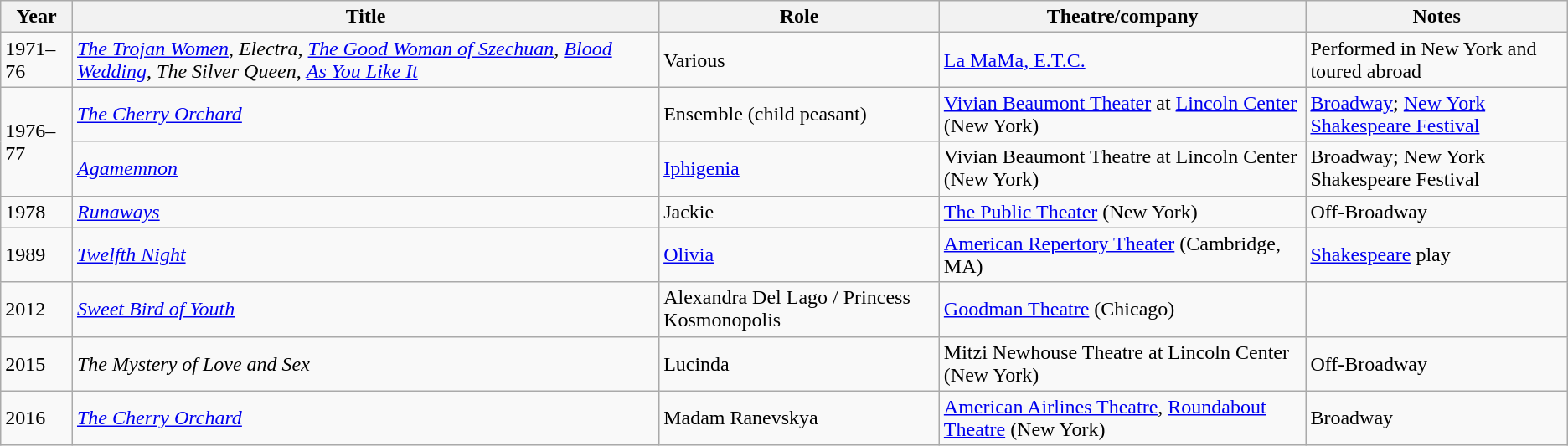<table class = "wikitable sortable">
<tr>
<th>Year</th>
<th>Title</th>
<th>Role</th>
<th>Theatre/company</th>
<th>Notes</th>
</tr>
<tr>
<td>1971–76</td>
<td><em><a href='#'>The Trojan Women</a></em>, <em>Electra</em>, <em><a href='#'>The Good Woman of Szechuan</a></em>, <em><a href='#'>Blood Wedding</a></em>, <em>The Silver Queen</em>, <em><a href='#'>As You Like It</a></em></td>
<td>Various</td>
<td><a href='#'>La MaMa, E.T.C.</a></td>
<td>Performed in New York and toured abroad</td>
</tr>
<tr>
<td rowspan="2">1976–77</td>
<td><em><a href='#'>The Cherry Orchard</a></em></td>
<td>Ensemble (child peasant)</td>
<td><a href='#'>Vivian Beaumont Theater</a> at <a href='#'>Lincoln Center</a> (New York)</td>
<td><a href='#'>Broadway</a>; <a href='#'>New York Shakespeare Festival</a></td>
</tr>
<tr>
<td><em><a href='#'>Agamemnon</a></em></td>
<td><a href='#'>Iphigenia</a></td>
<td>Vivian Beaumont Theatre at Lincoln Center (New York)</td>
<td>Broadway; New York Shakespeare Festival</td>
</tr>
<tr>
<td>1978</td>
<td><em><a href='#'>Runaways</a></em></td>
<td>Jackie</td>
<td><a href='#'>The Public Theater</a> (New York)</td>
<td>Off-Broadway</td>
</tr>
<tr>
<td>1989</td>
<td><em><a href='#'>Twelfth Night</a></em></td>
<td><a href='#'>Olivia</a></td>
<td><a href='#'>American Repertory Theater</a> (Cambridge, MA)</td>
<td><a href='#'>Shakespeare</a> play</td>
</tr>
<tr>
<td>2012</td>
<td><em><a href='#'>Sweet Bird of Youth</a></em></td>
<td>Alexandra Del Lago / Princess Kosmonopolis</td>
<td><a href='#'>Goodman Theatre</a> (Chicago)</td>
<td></td>
</tr>
<tr>
<td>2015</td>
<td><em>The Mystery of Love and Sex</em></td>
<td>Lucinda</td>
<td>Mitzi Newhouse Theatre at Lincoln Center (New York)</td>
<td>Off-Broadway</td>
</tr>
<tr>
<td>2016</td>
<td><em><a href='#'>The Cherry Orchard</a></em></td>
<td>Madam Ranevskya</td>
<td><a href='#'>American Airlines Theatre</a>, <a href='#'>Roundabout Theatre</a> (New York)</td>
<td>Broadway</td>
</tr>
</table>
